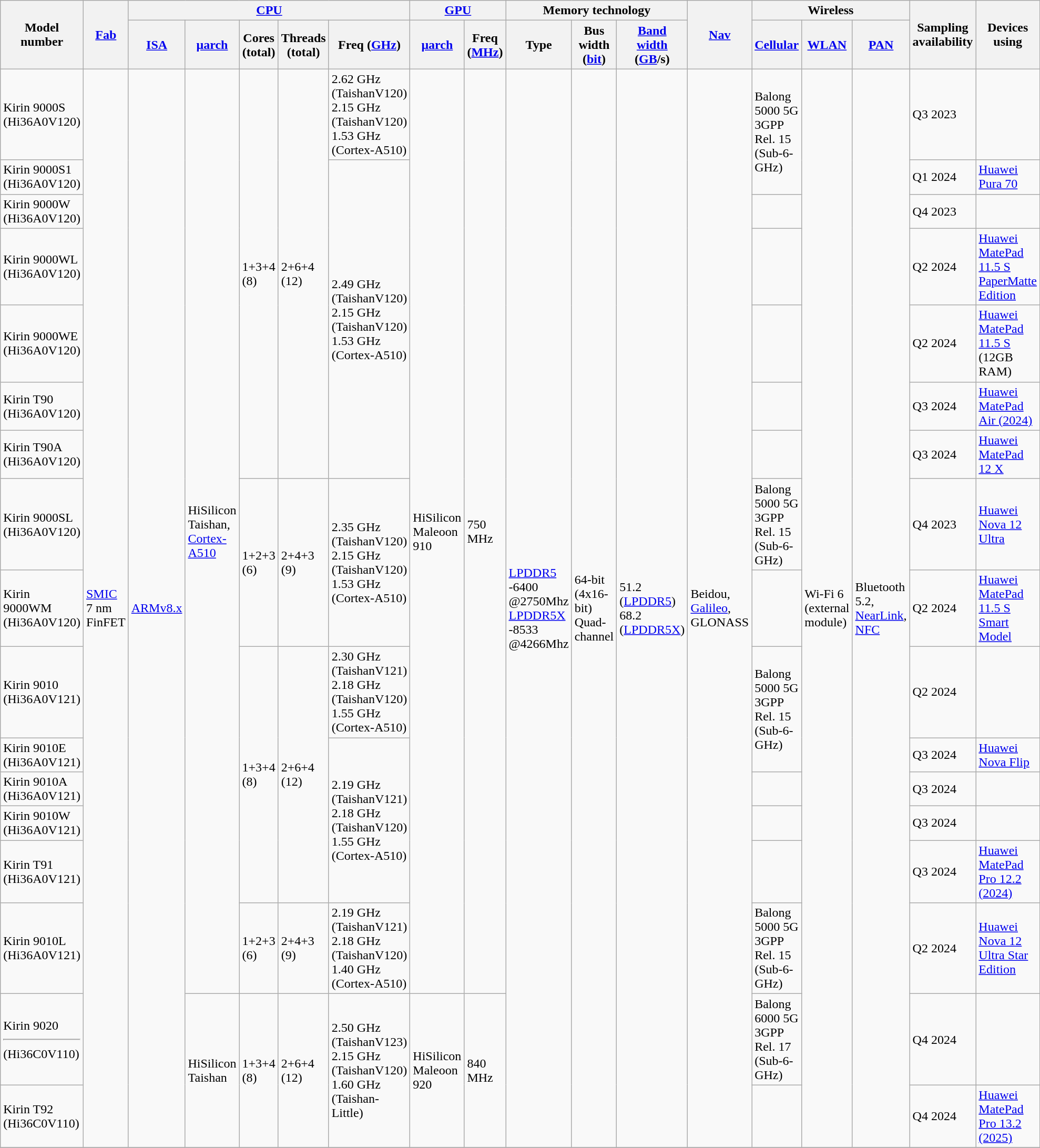<table class="wikitable">
<tr>
<th rowspan="2">Model number</th>
<th rowspan="2"><a href='#'>Fab</a></th>
<th colspan="5"><a href='#'>CPU</a></th>
<th colspan="2"><a href='#'>GPU</a></th>
<th colspan="3">Memory technology</th>
<th rowspan="2"><a href='#'>Nav</a></th>
<th colspan="3">Wireless</th>
<th rowspan="2">Sampling <br>availability</th>
<th rowspan="2">Devices using</th>
</tr>
<tr>
<th><a href='#'>ISA</a></th>
<th><a href='#'>μarch</a></th>
<th>Cores <br>(total)</th>
<th>Threads <br>(total)</th>
<th>Freq (<a href='#'>GHz</a>)</th>
<th><a href='#'>μarch</a></th>
<th>Freq (<a href='#'>MHz</a>)</th>
<th>Type</th>
<th>Bus <br>width <br>(<a href='#'>bit</a>)</th>
<th><a href='#'>Band <br>width</a> <br>(<a href='#'>GB</a>/s)</th>
<th><a href='#'>Cellular</a></th>
<th><a href='#'>WLAN</a></th>
<th><a href='#'>PAN</a></th>
</tr>
<tr>
<td>Kirin 9000S <br>(Hi36A0V120)</td>
<td rowspan="17"><a href='#'>SMIC</a> <br>7 nm <br>FinFET </td>
<td rowspan="17"><a href='#'>ARMv8.x</a></td>
<td rowspan="15">HiSilicon <br>Taishan, <br><a href='#'>Cortex-A510</a></td>
<td rowspan="7">1+3+4 (8)</td>
<td rowspan="7">2+6+4 (12)</td>
<td>2.62 GHz (TaishanV120)<br>2.15 GHz (TaishanV120)<br>1.53 GHz (Cortex-A510)</td>
<td rowspan="15">HiSilicon <br>Maleoon 910</td>
<td rowspan="15">750 MHz</td>
<td rowspan="17"><a href='#'>LPDDR5</a><br>-6400 @2750Mhz<br><a href='#'>LPDDR5X</a><br>-8533 @4266Mhz</td>
<td rowspan="17">64-bit (4x16-bit) Quad-<br>channel</td>
<td rowspan="17">51.2 (<a href='#'>LPDDR5</a>) <br>68.2 (<a href='#'>LPDDR5X</a>)</td>
<td rowspan="17">Beidou, <a href='#'>Galileo</a>, GLONASS</td>
<td rowspan="2">Balong 5000 5G 3GPP Rel. 15 (Sub-6-GHz)</td>
<td rowspan="17">Wi-Fi 6 <br>(external <br>module)</td>
<td rowspan="17">Bluetooth 5.2, <a href='#'>NearLink</a>, <a href='#'>NFC</a></td>
<td>Q3 2023</td>
<td></td>
</tr>
<tr>
<td>Kirin 9000S1 <br>(Hi36A0V120)</td>
<td rowspan="6">2.49 GHz (TaishanV120)<br>2.15 GHz (TaishanV120)<br>1.53 GHz (Cortex-A510)</td>
<td>Q1 2024</td>
<td><a href='#'>Huawei Pura 70</a></td>
</tr>
<tr>
<td>Kirin 9000W <br>(Hi36A0V120)</td>
<td></td>
<td>Q4 2023</td>
<td></td>
</tr>
<tr>
<td>Kirin 9000WL <br>(Hi36A0V120)</td>
<td></td>
<td>Q2 2024</td>
<td><a href='#'>Huawei MatePad 11.5 S PaperMatte Edition</a></td>
</tr>
<tr>
<td>Kirin 9000WE <br>(Hi36A0V120)</td>
<td></td>
<td>Q2 2024</td>
<td><a href='#'>Huawei MatePad 11.5 S</a> (12GB RAM)</td>
</tr>
<tr>
<td>Kirin T90 <br>(Hi36A0V120)</td>
<td></td>
<td>Q3 2024</td>
<td><a href='#'>Huawei MatePad Air (2024)</a></td>
</tr>
<tr>
<td>Kirin T90A <br>(Hi36A0V120)</td>
<td></td>
<td>Q3 2024</td>
<td><a href='#'>Huawei MatePad 12 X</a></td>
</tr>
<tr>
<td>Kirin 9000SL <br>(Hi36A0V120)</td>
<td rowspan="2">1+2+3 (6)</td>
<td rowspan="2">2+4+3 (9)</td>
<td rowspan="2">2.35 GHz (TaishanV120)<br>2.15 GHz (TaishanV120)<br>1.53 GHz (Cortex-A510)</td>
<td>Balong 5000 5G 3GPP Rel. 15 (Sub-6-GHz)</td>
<td>Q4 2023</td>
<td><a href='#'>Huawei Nova 12 Ultra</a></td>
</tr>
<tr>
<td>Kirin 9000WM <br>(Hi36A0V120)</td>
<td></td>
<td>Q2 2024</td>
<td><a href='#'>Huawei MatePad 11.5 S Smart Model</a></td>
</tr>
<tr>
<td>Kirin 9010 <br>(Hi36A0V121)</td>
<td rowspan="5">1+3+4 (8)</td>
<td rowspan="5">2+6+4 (12)</td>
<td>2.30 GHz (TaishanV121)<br>2.18 GHz (TaishanV120)<br>1.55 GHz (Cortex-A510)</td>
<td rowspan="2">Balong 5000 5G 3GPP Rel. 15 (Sub-6-GHz)</td>
<td>Q2 2024</td>
<td></td>
</tr>
<tr>
<td>Kirin 9010E <br>(Hi36A0V121)</td>
<td rowspan="4">2.19 GHz (TaishanV121)<br>2.18 GHz (TaishanV120)<br>1.55 GHz (Cortex-A510)</td>
<td>Q3 2024</td>
<td><a href='#'>Huawei Nova Flip</a></td>
</tr>
<tr>
<td>Kirin 9010A <br>(Hi36A0V121)</td>
<td></td>
<td>Q3 2024</td>
<td></td>
</tr>
<tr>
<td>Kirin 9010W <br>(Hi36A0V121)</td>
<td></td>
<td>Q3 2024</td>
<td></td>
</tr>
<tr>
<td>Kirin T91 <br>(Hi36A0V121)</td>
<td></td>
<td>Q3 2024</td>
<td><a href='#'>Huawei MatePad Pro 12.2 (2024)</a></td>
</tr>
<tr>
<td>Kirin 9010L <br>(Hi36A0V121)</td>
<td>1+2+3 (6)</td>
<td>2+4+3 (9)</td>
<td>2.19 GHz (TaishanV121)<br>2.18 GHz (TaishanV120)<br>1.40 GHz (Cortex-A510)</td>
<td>Balong 5000 5G 3GPP Rel. 15 (Sub-6-GHz)</td>
<td>Q2 2024</td>
<td><a href='#'>Huawei Nova 12 Ultra Star Edition</a></td>
</tr>
<tr>
<td>Kirin 9020 <hr>(Hi36C0V110) </td>
<td rowspan="2">HiSilicon <br>Taishan</td>
<td rowspan="2">1+3+4 (8)</td>
<td rowspan="2">2+6+4 (12)</td>
<td rowspan="2">2.50 GHz (TaishanV123)<br>2.15 GHz (TaishanV120)<br>1.60 GHz (Taishan-Little)</td>
<td rowspan="2">HiSilicon <br>Maleoon 920</td>
<td rowspan="2">840 MHz</td>
<td>Balong 6000 5G 3GPP Rel. 17 (Sub-6-GHz)</td>
<td>Q4 2024</td>
<td></td>
</tr>
<tr>
<td>Kirin T92 <br>(Hi36C0V110)</td>
<td></td>
<td>Q4 2024</td>
<td><a href='#'>Huawei MatePad Pro 13.2 (2025)</a></td>
</tr>
<tr>
</tr>
</table>
